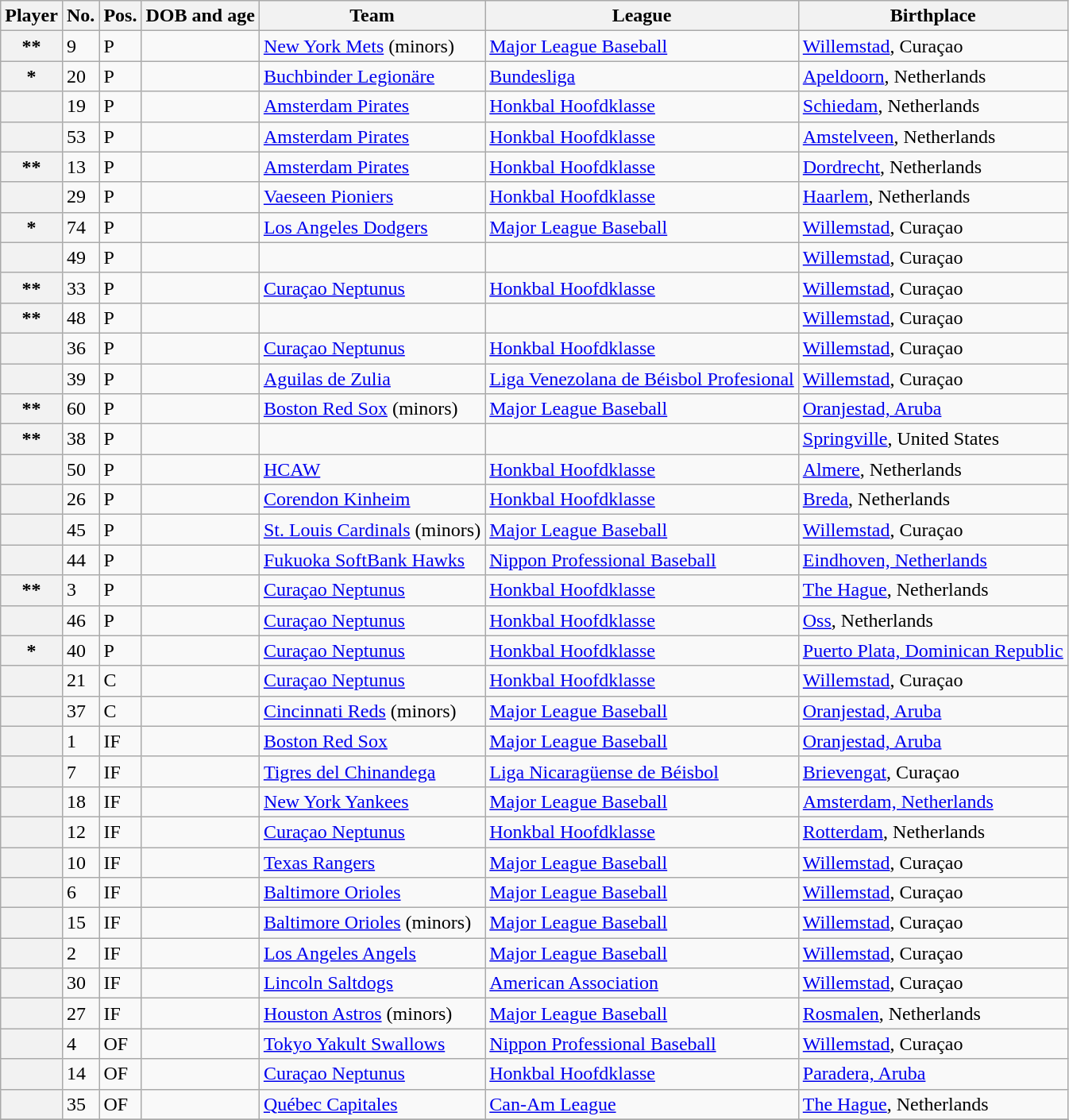<table class="wikitable sortable plainrowheaders">
<tr>
<th scope="col">Player</th>
<th scope="col">No.</th>
<th scope="col">Pos.</th>
<th scope="col">DOB and age</th>
<th scope="col">Team</th>
<th scope="col">League</th>
<th scope="col">Birthplace</th>
</tr>
<tr>
<th scope="row">**</th>
<td>9</td>
<td>P</td>
<td></td>
<td> <a href='#'>New York Mets</a> (minors)</td>
<td><a href='#'>Major League Baseball</a></td>
<td> <a href='#'>Willemstad</a>, Curaçao</td>
</tr>
<tr>
<th scope="row">*</th>
<td>20</td>
<td>P</td>
<td></td>
<td> <a href='#'>Buchbinder Legionäre</a></td>
<td><a href='#'>Bundesliga</a></td>
<td> <a href='#'>Apeldoorn</a>, Netherlands</td>
</tr>
<tr>
<th scope="row"></th>
<td>19</td>
<td>P</td>
<td></td>
<td> <a href='#'>Amsterdam Pirates</a></td>
<td><a href='#'>Honkbal Hoofdklasse</a></td>
<td> <a href='#'>Schiedam</a>, Netherlands</td>
</tr>
<tr>
<th scope="row"></th>
<td>53</td>
<td>P</td>
<td></td>
<td> <a href='#'>Amsterdam Pirates</a></td>
<td><a href='#'>Honkbal Hoofdklasse</a></td>
<td> <a href='#'>Amstelveen</a>, Netherlands</td>
</tr>
<tr>
<th scope="row">**</th>
<td>13</td>
<td>P</td>
<td></td>
<td> <a href='#'>Amsterdam Pirates</a></td>
<td><a href='#'>Honkbal Hoofdklasse</a></td>
<td> <a href='#'>Dordrecht</a>, Netherlands</td>
</tr>
<tr>
<th scope="row"></th>
<td>29</td>
<td>P</td>
<td></td>
<td> <a href='#'>Vaeseen Pioniers</a></td>
<td><a href='#'>Honkbal Hoofdklasse</a></td>
<td> <a href='#'>Haarlem</a>, Netherlands</td>
</tr>
<tr>
<th scope="row">*</th>
<td>74</td>
<td>P</td>
<td></td>
<td> <a href='#'>Los Angeles Dodgers</a></td>
<td><a href='#'>Major League Baseball</a></td>
<td> <a href='#'>Willemstad</a>, Curaçao</td>
</tr>
<tr>
<th scope="row"></th>
<td>49</td>
<td>P</td>
<td></td>
<td></td>
<td></td>
<td> <a href='#'>Willemstad</a>, Curaçao</td>
</tr>
<tr>
<th scope="row">**</th>
<td>33</td>
<td>P</td>
<td></td>
<td> <a href='#'>Curaçao Neptunus</a></td>
<td><a href='#'>Honkbal Hoofdklasse</a></td>
<td> <a href='#'>Willemstad</a>, Curaçao</td>
</tr>
<tr>
<th scope="row">**</th>
<td>48</td>
<td>P</td>
<td></td>
<td></td>
<td></td>
<td> <a href='#'>Willemstad</a>, Curaçao</td>
</tr>
<tr>
<th scope="row"></th>
<td>36</td>
<td>P</td>
<td></td>
<td> <a href='#'>Curaçao Neptunus</a></td>
<td><a href='#'>Honkbal Hoofdklasse</a></td>
<td> <a href='#'>Willemstad</a>, Curaçao</td>
</tr>
<tr>
<th scope="row"></th>
<td>39</td>
<td>P</td>
<td></td>
<td> <a href='#'>Aguilas de Zulia</a></td>
<td><a href='#'>Liga Venezolana de Béisbol Profesional</a></td>
<td> <a href='#'>Willemstad</a>, Curaçao</td>
</tr>
<tr>
<th scope="row">**</th>
<td>60</td>
<td>P</td>
<td></td>
<td> <a href='#'>Boston Red Sox</a> (minors)</td>
<td><a href='#'>Major League Baseball</a></td>
<td> <a href='#'>Oranjestad, Aruba</a></td>
</tr>
<tr>
<th scope="row">**</th>
<td>38</td>
<td>P</td>
<td></td>
<td></td>
<td></td>
<td> <a href='#'>Springville</a>, United States</td>
</tr>
<tr>
<th scope="row"></th>
<td>50</td>
<td>P</td>
<td></td>
<td> <a href='#'>HCAW</a></td>
<td><a href='#'>Honkbal Hoofdklasse</a></td>
<td> <a href='#'>Almere</a>, Netherlands</td>
</tr>
<tr>
<th scope="row"></th>
<td>26</td>
<td>P</td>
<td></td>
<td> <a href='#'>Corendon Kinheim</a></td>
<td><a href='#'>Honkbal Hoofdklasse</a></td>
<td> <a href='#'>Breda</a>, Netherlands</td>
</tr>
<tr>
<th scope="row"></th>
<td>45</td>
<td>P</td>
<td></td>
<td> <a href='#'>St. Louis Cardinals</a> (minors)</td>
<td><a href='#'>Major League Baseball</a></td>
<td> <a href='#'>Willemstad</a>, Curaçao</td>
</tr>
<tr>
<th scope="row"></th>
<td>44</td>
<td>P</td>
<td></td>
<td> <a href='#'>Fukuoka SoftBank Hawks</a></td>
<td><a href='#'>Nippon Professional Baseball</a></td>
<td> <a href='#'>Eindhoven, Netherlands</a></td>
</tr>
<tr>
<th scope="row">**</th>
<td>3</td>
<td>P</td>
<td></td>
<td> <a href='#'>Curaçao Neptunus</a></td>
<td><a href='#'>Honkbal Hoofdklasse</a></td>
<td> <a href='#'>The Hague</a>, Netherlands</td>
</tr>
<tr>
<th scope="row"></th>
<td>46</td>
<td>P</td>
<td></td>
<td> <a href='#'>Curaçao Neptunus</a></td>
<td><a href='#'>Honkbal Hoofdklasse</a></td>
<td> <a href='#'>Oss</a>, Netherlands</td>
</tr>
<tr>
<th scope="row">*</th>
<td>40</td>
<td>P</td>
<td></td>
<td> <a href='#'>Curaçao Neptunus</a></td>
<td><a href='#'>Honkbal Hoofdklasse</a></td>
<td> <a href='#'>Puerto Plata, Dominican Republic</a></td>
</tr>
<tr>
<th scope="row"></th>
<td>21</td>
<td>C</td>
<td></td>
<td> <a href='#'>Curaçao Neptunus</a></td>
<td><a href='#'>Honkbal Hoofdklasse</a></td>
<td> <a href='#'>Willemstad</a>, Curaçao</td>
</tr>
<tr>
<th scope="row"></th>
<td>37</td>
<td>C</td>
<td></td>
<td> <a href='#'>Cincinnati Reds</a> (minors)</td>
<td><a href='#'>Major League Baseball</a></td>
<td> <a href='#'>Oranjestad, Aruba</a></td>
</tr>
<tr>
<th scope="row"></th>
<td>1</td>
<td>IF</td>
<td></td>
<td> <a href='#'>Boston Red Sox</a></td>
<td><a href='#'>Major League Baseball</a></td>
<td> <a href='#'>Oranjestad, Aruba</a></td>
</tr>
<tr>
<th scope="row"></th>
<td>7</td>
<td>IF</td>
<td></td>
<td> <a href='#'>Tigres del Chinandega</a></td>
<td><a href='#'>Liga Nicaragüense de Béisbol</a></td>
<td> <a href='#'>Brievengat</a>, Curaçao</td>
</tr>
<tr>
<th scope="row"></th>
<td>18</td>
<td>IF</td>
<td></td>
<td> <a href='#'>New York Yankees</a></td>
<td><a href='#'>Major League Baseball</a></td>
<td> <a href='#'>Amsterdam, Netherlands</a></td>
</tr>
<tr>
<th scope="row"></th>
<td>12</td>
<td>IF</td>
<td></td>
<td> <a href='#'>Curaçao Neptunus</a></td>
<td><a href='#'>Honkbal Hoofdklasse</a></td>
<td> <a href='#'>Rotterdam</a>, Netherlands</td>
</tr>
<tr>
<th scope="row"></th>
<td>10</td>
<td>IF</td>
<td></td>
<td> <a href='#'>Texas Rangers</a></td>
<td><a href='#'>Major League Baseball</a></td>
<td> <a href='#'>Willemstad</a>, Curaçao</td>
</tr>
<tr>
<th scope="row"></th>
<td>6</td>
<td>IF</td>
<td></td>
<td> <a href='#'>Baltimore Orioles</a></td>
<td><a href='#'>Major League Baseball</a></td>
<td> <a href='#'>Willemstad</a>, Curaçao</td>
</tr>
<tr>
<th scope="row"></th>
<td>15</td>
<td>IF</td>
<td></td>
<td> <a href='#'>Baltimore Orioles</a> (minors)</td>
<td><a href='#'>Major League Baseball</a></td>
<td> <a href='#'>Willemstad</a>, Curaçao</td>
</tr>
<tr>
<th scope="row"></th>
<td>2</td>
<td>IF</td>
<td></td>
<td> <a href='#'>Los Angeles Angels</a></td>
<td><a href='#'>Major League Baseball</a></td>
<td> <a href='#'>Willemstad</a>, Curaçao</td>
</tr>
<tr>
<th scope="row"></th>
<td>30</td>
<td>IF</td>
<td></td>
<td> <a href='#'>Lincoln Saltdogs</a></td>
<td><a href='#'>American Association</a></td>
<td> <a href='#'>Willemstad</a>, Curaçao</td>
</tr>
<tr>
<th scope="row"></th>
<td>27</td>
<td>IF</td>
<td></td>
<td> <a href='#'>Houston Astros</a> (minors)</td>
<td><a href='#'>Major League Baseball</a></td>
<td> <a href='#'>Rosmalen</a>, Netherlands</td>
</tr>
<tr>
<th scope="row"></th>
<td>4</td>
<td>OF</td>
<td></td>
<td> <a href='#'>Tokyo Yakult Swallows</a></td>
<td><a href='#'>Nippon Professional Baseball</a></td>
<td> <a href='#'>Willemstad</a>, Curaçao</td>
</tr>
<tr>
<th scope="row"></th>
<td>14</td>
<td>OF</td>
<td></td>
<td> <a href='#'>Curaçao Neptunus</a></td>
<td><a href='#'>Honkbal Hoofdklasse</a></td>
<td> <a href='#'>Paradera, Aruba</a></td>
</tr>
<tr>
<th scope="row"></th>
<td>35</td>
<td>OF</td>
<td></td>
<td> <a href='#'>Québec Capitales</a></td>
<td><a href='#'>Can-Am League</a></td>
<td> <a href='#'>The Hague</a>, Netherlands</td>
</tr>
<tr>
</tr>
</table>
